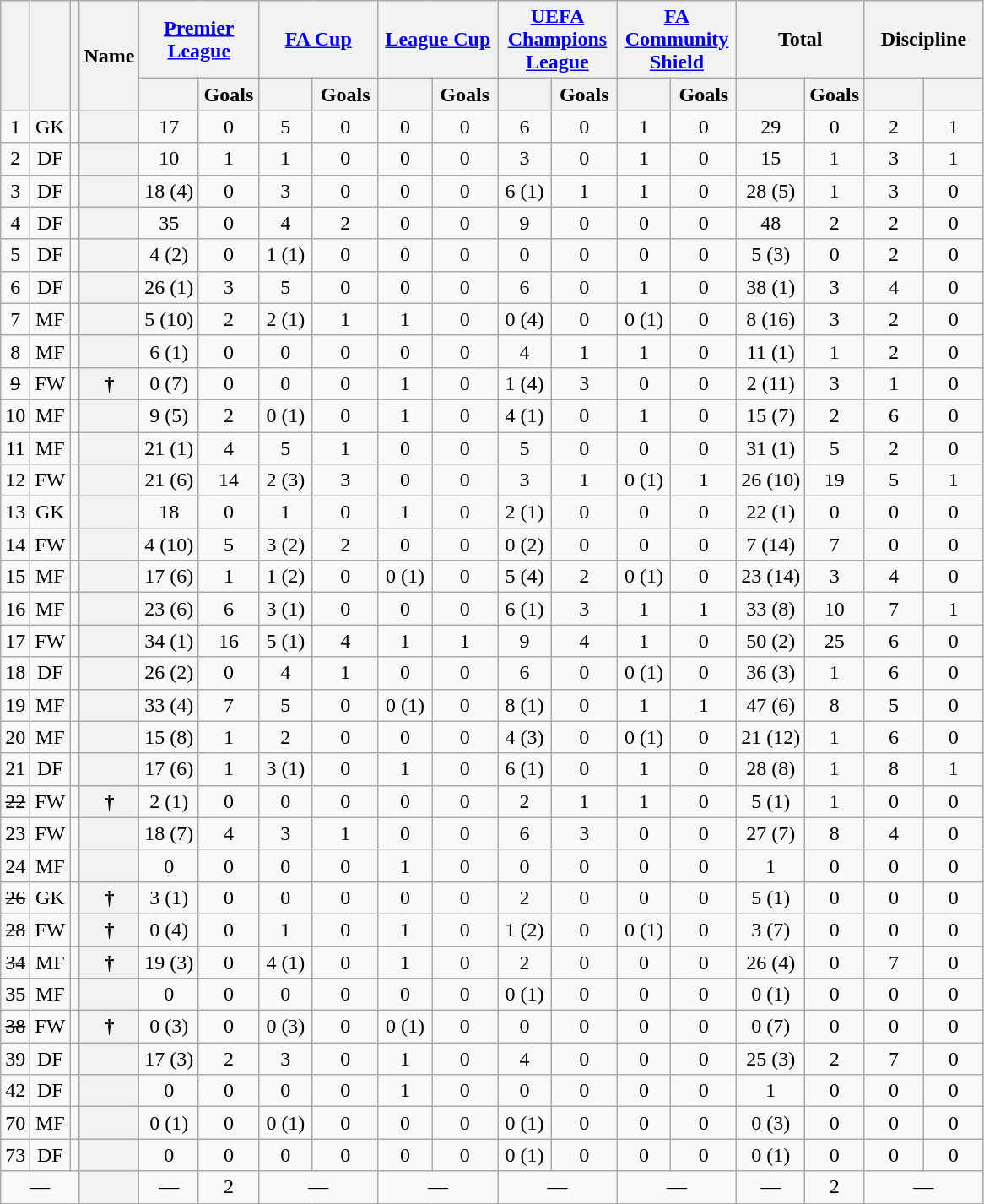<table class="wikitable sortable plainrowheaders" style="text-align:center">
<tr>
<th rowspan="2" scope="col"></th>
<th rowspan="2" scope="col"></th>
<th rowspan="2" scope="col"></th>
<th rowspan="2" scope="col">Name</th>
<th colspan="2" scope="colgroup" width="87"><a href='#'>Premier League</a></th>
<th colspan="2" scope="colgroup" width="87"><a href='#'>FA Cup</a></th>
<th colspan="2" scope="colgroup" width="87"><a href='#'>League Cup</a></th>
<th colspan="2" scope="colgroup" width="87"><a href='#'>UEFA Champions League</a></th>
<th colspan="2" scope="colgroup" width="87"><a href='#'>FA Community Shield</a></th>
<th colspan="2" scope="colgroup" width="87">Total</th>
<th colspan="2" scope="colgroup" width="87">Discipline</th>
</tr>
<tr>
<th scope="col"></th>
<th scope="col">Goals</th>
<th scope="col"></th>
<th scope="col">Goals</th>
<th scope="col"></th>
<th scope="col">Goals</th>
<th scope="col"></th>
<th scope="col">Goals</th>
<th scope="col"></th>
<th scope="col">Goals</th>
<th scope="col"></th>
<th scope="col">Goals</th>
<th scope="col"></th>
<th scope="col"></th>
</tr>
<tr>
<td>1</td>
<td>GK</td>
<td style="text-align:left"></td>
<th scope="row"></th>
<td>17</td>
<td>0</td>
<td>5</td>
<td>0</td>
<td>0</td>
<td>0</td>
<td>6</td>
<td>0</td>
<td>1</td>
<td>0</td>
<td>29</td>
<td>0</td>
<td>2</td>
<td>1</td>
</tr>
<tr>
<td>2</td>
<td>DF</td>
<td style="text-align:left"></td>
<th scope="row"></th>
<td>10</td>
<td>1</td>
<td>1</td>
<td>0</td>
<td>0</td>
<td>0</td>
<td>3</td>
<td>0</td>
<td>1</td>
<td>0</td>
<td>15</td>
<td>1</td>
<td>3</td>
<td>1</td>
</tr>
<tr>
<td>3</td>
<td>DF</td>
<td style="text-align:left"></td>
<th scope="row"></th>
<td>18 (4)</td>
<td>0</td>
<td>3</td>
<td>0</td>
<td>0</td>
<td>0</td>
<td>6 (1)</td>
<td>1</td>
<td>1</td>
<td>0</td>
<td>28 (5)</td>
<td>1</td>
<td>3</td>
<td>0</td>
</tr>
<tr>
<td>4</td>
<td>DF</td>
<td style="text-align:left"></td>
<th scope="row"></th>
<td>35</td>
<td>0</td>
<td>4</td>
<td>2</td>
<td>0</td>
<td>0</td>
<td>9</td>
<td>0</td>
<td>0</td>
<td>0</td>
<td>48</td>
<td>2</td>
<td>2</td>
<td>0</td>
</tr>
<tr>
<td>5</td>
<td>DF</td>
<td style="text-align:left"></td>
<th scope="row"></th>
<td>4 (2)</td>
<td>0</td>
<td>1 (1)</td>
<td>0</td>
<td>0</td>
<td>0</td>
<td>0</td>
<td>0</td>
<td>0</td>
<td>0</td>
<td>5 (3)</td>
<td>0</td>
<td>2</td>
<td>0</td>
</tr>
<tr>
<td>6</td>
<td>DF</td>
<td style="text-align:left"></td>
<th scope="row"></th>
<td>26 (1)</td>
<td>3</td>
<td>5</td>
<td>0</td>
<td>0</td>
<td>0</td>
<td>6</td>
<td>0</td>
<td>1</td>
<td>0</td>
<td>38 (1)</td>
<td>3</td>
<td>4</td>
<td>0</td>
</tr>
<tr>
<td>7</td>
<td>MF</td>
<td style="text-align:left"></td>
<th scope="row"></th>
<td>5 (10)</td>
<td>2</td>
<td>2 (1)</td>
<td>1</td>
<td>1</td>
<td>0</td>
<td>0 (4)</td>
<td>0</td>
<td>0 (1)</td>
<td>0</td>
<td>8 (16)</td>
<td>3</td>
<td>2</td>
<td>0</td>
</tr>
<tr>
<td>8</td>
<td>MF</td>
<td style="text-align:left"></td>
<th scope="row"></th>
<td>6 (1)</td>
<td>0</td>
<td>0</td>
<td>0</td>
<td>0</td>
<td>0</td>
<td>4</td>
<td>1</td>
<td>1</td>
<td>0</td>
<td>11 (1)</td>
<td>1</td>
<td>2</td>
<td>0</td>
</tr>
<tr>
<td><s>9</s></td>
<td>FW</td>
<td style="text-align:left"></td>
<th scope="row"> †</th>
<td>0 (7)</td>
<td>0</td>
<td>0</td>
<td>0</td>
<td>1</td>
<td>0</td>
<td>1 (4)</td>
<td>3</td>
<td>0</td>
<td>0</td>
<td>2 (11)</td>
<td>3</td>
<td>1</td>
<td>0</td>
</tr>
<tr>
<td>10</td>
<td>MF</td>
<td style="text-align:left"></td>
<th scope="row"></th>
<td>9 (5)</td>
<td>2</td>
<td>0 (1)</td>
<td>0</td>
<td>1</td>
<td>0</td>
<td>4 (1)</td>
<td>0</td>
<td>1</td>
<td>0</td>
<td>15 (7)</td>
<td>2</td>
<td>6</td>
<td>0</td>
</tr>
<tr>
<td>11</td>
<td>MF</td>
<td style="text-align:left"></td>
<th scope="row"></th>
<td>21 (1)</td>
<td>4</td>
<td>5</td>
<td>1</td>
<td>0</td>
<td>0</td>
<td>5</td>
<td>0</td>
<td>0</td>
<td>0</td>
<td>31 (1)</td>
<td>5</td>
<td>2</td>
<td>0</td>
</tr>
<tr>
<td>12</td>
<td>FW</td>
<td style="text-align:left"></td>
<th scope="row"></th>
<td>21 (6)</td>
<td>14</td>
<td>2 (3)</td>
<td>3</td>
<td>0</td>
<td>0</td>
<td>3</td>
<td>1</td>
<td>0 (1)</td>
<td>1</td>
<td>26 (10)</td>
<td>19</td>
<td>5</td>
<td>1</td>
</tr>
<tr>
<td>13</td>
<td>GK</td>
<td style="text-align:left"></td>
<th scope="row"></th>
<td>18</td>
<td>0</td>
<td>1</td>
<td>0</td>
<td>1</td>
<td>0</td>
<td>2 (1)</td>
<td>0</td>
<td>0</td>
<td>0</td>
<td>22 (1)</td>
<td>0</td>
<td>0</td>
<td>0</td>
</tr>
<tr>
<td>14</td>
<td>FW</td>
<td style="text-align:left"></td>
<th scope="row"></th>
<td>4 (10)</td>
<td>5</td>
<td>3 (2)</td>
<td>2</td>
<td>0</td>
<td>0</td>
<td>0 (2)</td>
<td>0</td>
<td>0</td>
<td>0</td>
<td>7 (14)</td>
<td>7</td>
<td>0</td>
<td>0</td>
</tr>
<tr>
<td>15</td>
<td>MF</td>
<td style="text-align:left"></td>
<th scope="row"></th>
<td>17 (6)</td>
<td>1</td>
<td>1 (2)</td>
<td>0</td>
<td>0 (1)</td>
<td>0</td>
<td>5 (4)</td>
<td>2</td>
<td>0 (1)</td>
<td>0</td>
<td>23 (14)</td>
<td>3</td>
<td>4</td>
<td>0</td>
</tr>
<tr>
<td>16</td>
<td>MF</td>
<td style="text-align:left"></td>
<th scope="row"></th>
<td>23 (6)</td>
<td>6</td>
<td>3 (1)</td>
<td>0</td>
<td>0</td>
<td>0</td>
<td>6 (1)</td>
<td>3</td>
<td>1</td>
<td>1</td>
<td>33 (8)</td>
<td>10</td>
<td>7</td>
<td>1</td>
</tr>
<tr>
<td>17</td>
<td>FW</td>
<td style="text-align:left"></td>
<th scope="row"></th>
<td>34 (1)</td>
<td>16</td>
<td>5 (1)</td>
<td>4</td>
<td>1</td>
<td>1</td>
<td>9</td>
<td>4</td>
<td>1</td>
<td>0</td>
<td>50 (2)</td>
<td>25</td>
<td>6</td>
<td>0</td>
</tr>
<tr>
<td>18</td>
<td>DF</td>
<td style="text-align:left"></td>
<th scope="row"></th>
<td>26 (2)</td>
<td>0</td>
<td>4</td>
<td>1</td>
<td>0</td>
<td>0</td>
<td>6</td>
<td>0</td>
<td>0 (1)</td>
<td>0</td>
<td>36 (3)</td>
<td>1</td>
<td>6</td>
<td>0</td>
</tr>
<tr>
<td>19</td>
<td>MF</td>
<td style="text-align:left"></td>
<th scope="row"></th>
<td>33 (4)</td>
<td>7</td>
<td>5</td>
<td>0</td>
<td>0 (1)</td>
<td>0</td>
<td>8 (1)</td>
<td>0</td>
<td>1</td>
<td>1</td>
<td>47 (6)</td>
<td>8</td>
<td>5</td>
<td>0</td>
</tr>
<tr>
<td>20</td>
<td>MF</td>
<td style="text-align:left"></td>
<th scope="row"></th>
<td>15 (8)</td>
<td>1</td>
<td>2</td>
<td>0</td>
<td>0</td>
<td>0</td>
<td>4 (3)</td>
<td>0</td>
<td>0 (1)</td>
<td>0</td>
<td>21 (12)</td>
<td>1</td>
<td>6</td>
<td>0</td>
</tr>
<tr>
<td>21</td>
<td>DF</td>
<td style="text-align:left"></td>
<th scope="row"></th>
<td>17 (6)</td>
<td>1</td>
<td>3 (1)</td>
<td>0</td>
<td>1</td>
<td>0</td>
<td>6 (1)</td>
<td>0</td>
<td>1</td>
<td>0</td>
<td>28 (8)</td>
<td>1</td>
<td>8</td>
<td>1</td>
</tr>
<tr>
<td><s>22</s></td>
<td>FW</td>
<td style="text-align:left"></td>
<th scope="row"> †</th>
<td>2 (1)</td>
<td>0</td>
<td>0</td>
<td>0</td>
<td>0</td>
<td>0</td>
<td>2</td>
<td>1</td>
<td>1</td>
<td>0</td>
<td>5 (1)</td>
<td>1</td>
<td>0</td>
<td>0</td>
</tr>
<tr>
<td>23</td>
<td>FW</td>
<td style="text-align:left"></td>
<th scope="row"></th>
<td>18 (7)</td>
<td>4</td>
<td>3</td>
<td>1</td>
<td>0</td>
<td>0</td>
<td>6</td>
<td>3</td>
<td>0</td>
<td>0</td>
<td>27 (7)</td>
<td>8</td>
<td>4</td>
<td>0</td>
</tr>
<tr>
<td>24</td>
<td>MF</td>
<td style="text-align:left"></td>
<th scope="row"></th>
<td>0</td>
<td>0</td>
<td>0</td>
<td>0</td>
<td>1</td>
<td>0</td>
<td>0</td>
<td>0</td>
<td>0</td>
<td>0</td>
<td>1</td>
<td>0</td>
<td>0</td>
<td>0</td>
</tr>
<tr>
<td><s>26</s></td>
<td>GK</td>
<td style="text-align:left"></td>
<th scope="row"> †</th>
<td>3 (1)</td>
<td>0</td>
<td>0</td>
<td>0</td>
<td>0</td>
<td>0</td>
<td>2</td>
<td>0</td>
<td>0</td>
<td>0</td>
<td>5 (1)</td>
<td>0</td>
<td>0</td>
<td>0</td>
</tr>
<tr>
<td><s>28</s></td>
<td>FW</td>
<td style="text-align:left"></td>
<th scope="row"> †</th>
<td>0 (4)</td>
<td>0</td>
<td>1</td>
<td>0</td>
<td>1</td>
<td>0</td>
<td>1 (2)</td>
<td>0</td>
<td>0 (1)</td>
<td>0</td>
<td>3 (7)</td>
<td>0</td>
<td>0</td>
<td>0</td>
</tr>
<tr>
<td><s>34</s></td>
<td>MF</td>
<td style="text-align:left"></td>
<th scope="row"> †</th>
<td>19 (3)</td>
<td>0</td>
<td>4 (1)</td>
<td>0</td>
<td>1</td>
<td>0</td>
<td>2</td>
<td>0</td>
<td>0</td>
<td>0</td>
<td>26 (4)</td>
<td>0</td>
<td>7</td>
<td>0</td>
</tr>
<tr>
<td>35</td>
<td>MF</td>
<td style="text-align:left"></td>
<th scope="row"></th>
<td>0</td>
<td>0</td>
<td>0</td>
<td>0</td>
<td>0</td>
<td>0</td>
<td>0 (1)</td>
<td>0</td>
<td>0</td>
<td>0</td>
<td>0 (1)</td>
<td>0</td>
<td>0</td>
<td>0</td>
</tr>
<tr>
<td><s>38</s></td>
<td>FW</td>
<td style="text-align:left"></td>
<th scope="row"> †</th>
<td>0 (3)</td>
<td>0</td>
<td>0 (3)</td>
<td>0</td>
<td>0 (1)</td>
<td>0</td>
<td>0</td>
<td>0</td>
<td>0</td>
<td>0</td>
<td>0 (7)</td>
<td>0</td>
<td>0</td>
<td>0</td>
</tr>
<tr>
<td>39</td>
<td>DF</td>
<td style="text-align:left"></td>
<th scope="row"></th>
<td>17 (3)</td>
<td>2</td>
<td>3</td>
<td>0</td>
<td>1</td>
<td>0</td>
<td>4</td>
<td>0</td>
<td>0</td>
<td>0</td>
<td>25 (3)</td>
<td>2</td>
<td>7</td>
<td>0</td>
</tr>
<tr>
<td>42</td>
<td>DF</td>
<td style="text-align:left"></td>
<th scope="row"></th>
<td>0</td>
<td>0</td>
<td>0</td>
<td>0</td>
<td>1</td>
<td>0</td>
<td>0</td>
<td>0</td>
<td>0</td>
<td>0</td>
<td>1</td>
<td>0</td>
<td>0</td>
<td>0</td>
</tr>
<tr>
<td>70</td>
<td>MF</td>
<td style="text-align:left"></td>
<th scope="row"></th>
<td>0 (1)</td>
<td>0</td>
<td>0 (1)</td>
<td>0</td>
<td>0</td>
<td>0</td>
<td>0 (1)</td>
<td>0</td>
<td>0</td>
<td>0</td>
<td>0 (3)</td>
<td>0</td>
<td>0</td>
<td>0</td>
</tr>
<tr>
<td>73</td>
<td>DF</td>
<td style="text-align:left"></td>
<th scope="row"></th>
<td>0</td>
<td>0</td>
<td>0</td>
<td>0</td>
<td>0</td>
<td>0</td>
<td>0 (1)</td>
<td>0</td>
<td>0</td>
<td>0</td>
<td>0 (1)</td>
<td>0</td>
<td>0</td>
<td>0</td>
</tr>
<tr class="sortbottom">
<td colspan="3">—</td>
<th scope="row"></th>
<td>—</td>
<td>2</td>
<td colspan="2">—</td>
<td colspan="2">—</td>
<td colspan="2">—</td>
<td colspan="2">—</td>
<td>—</td>
<td>2</td>
<td colspan="2">—</td>
</tr>
</table>
